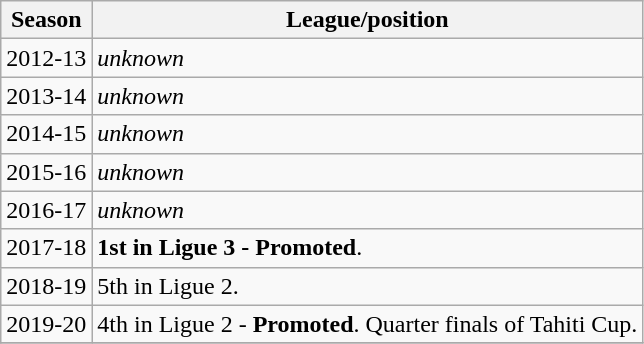<table class="wikitable sortable">
<tr>
<th>Season</th>
<th>League/position</th>
</tr>
<tr>
<td>2012-13</td>
<td><em>unknown</em></td>
</tr>
<tr>
<td>2013-14</td>
<td><em>unknown</em></td>
</tr>
<tr>
<td>2014-15</td>
<td><em>unknown</em></td>
</tr>
<tr>
<td>2015-16</td>
<td><em>unknown</em></td>
</tr>
<tr>
<td>2016-17</td>
<td><em>unknown</em></td>
</tr>
<tr>
<td>2017-18</td>
<td><strong>1st in Ligue 3 - Promoted</strong>.</td>
</tr>
<tr>
<td>2018-19</td>
<td>5th in Ligue 2.</td>
</tr>
<tr>
<td>2019-20</td>
<td>4th in Ligue 2 - <strong>Promoted</strong>. Quarter finals of Tahiti Cup.</td>
</tr>
<tr>
</tr>
</table>
